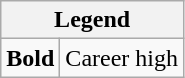<table class="wikitable mw-collapsible mw-collapsed">
<tr>
<th colspan="2">Legend</th>
</tr>
<tr>
<td><strong>Bold</strong></td>
<td>Career high</td>
</tr>
</table>
